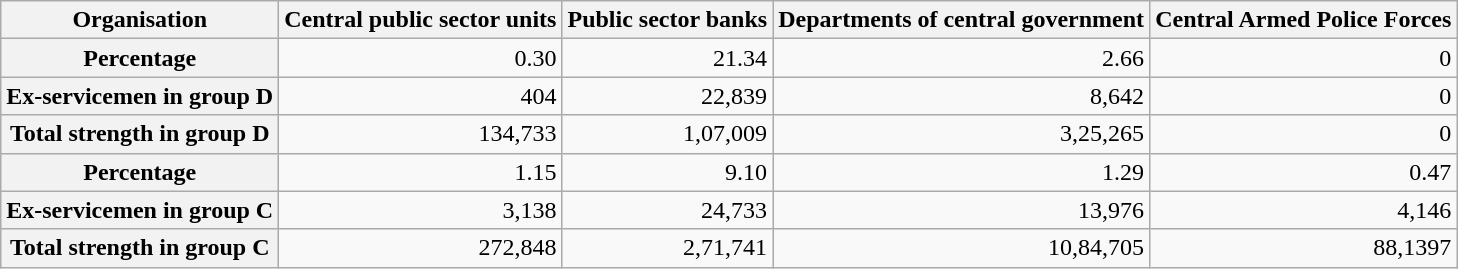<table class="wikitable">
<tr>
<th>Organisation</th>
<th>Central public sector units</th>
<th>Public sector banks</th>
<th>Departments of central government</th>
<th>Central Armed Police Forces</th>
</tr>
<tr align="right">
<th>Percentage</th>
<td>0.30</td>
<td>21.34</td>
<td>2.66</td>
<td>0</td>
</tr>
<tr align="right">
<th>Ex-servicemen in group D</th>
<td>404</td>
<td>22,839</td>
<td>8,642</td>
<td>0</td>
</tr>
<tr align="right">
<th>Total strength in group D</th>
<td>134,733</td>
<td>1,07,009</td>
<td>3,25,265</td>
<td>0</td>
</tr>
<tr align="right">
<th>Percentage</th>
<td>1.15</td>
<td>9.10</td>
<td>1.29</td>
<td>0.47</td>
</tr>
<tr align="right">
<th>Ex-servicemen in group C</th>
<td>3,138</td>
<td>24,733</td>
<td>13,976</td>
<td>4,146</td>
</tr>
<tr align="right">
<th>Total strength in group C</th>
<td>272,848</td>
<td>2,71,741</td>
<td>10,84,705</td>
<td>88,1397</td>
</tr>
</table>
